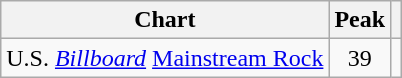<table class="wikitable sortable">
<tr>
<th>Chart</th>
<th>Peak</th>
<th class=unsortable></th>
</tr>
<tr>
<td>U.S. <em><a href='#'>Billboard</a></em> <a href='#'>Mainstream Rock</a></td>
<td align=center>39</td>
<td></td>
</tr>
</table>
